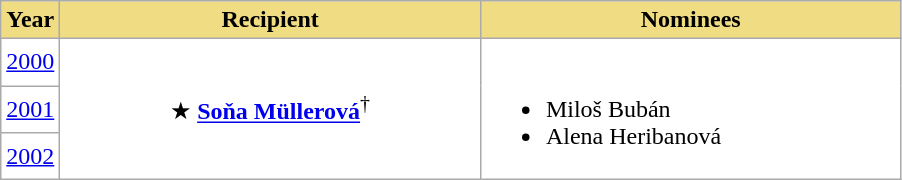<table class=wikitable sortable style="background:white">
<tr>
<th style=background:#F0DC82>Year</th>
<th style=background:#F0DC82 width=273>Recipient</th>
<th style=background:#F0DC82 width=273>Nominees</th>
</tr>
<tr>
<td><a href='#'>2000</a></td>
<td align=center rowspan=3>★ <strong><a href='#'>Soňa Müllerová</a></strong><sup>†</sup> <br></td>
<td rowspan=3><br><ul><li>Miloš Bubán</li><li>Alena Heribanová</li></ul></td>
</tr>
<tr>
<td><a href='#'>2001</a></td>
</tr>
<tr>
<td><a href='#'>2002</a></td>
</tr>
</table>
